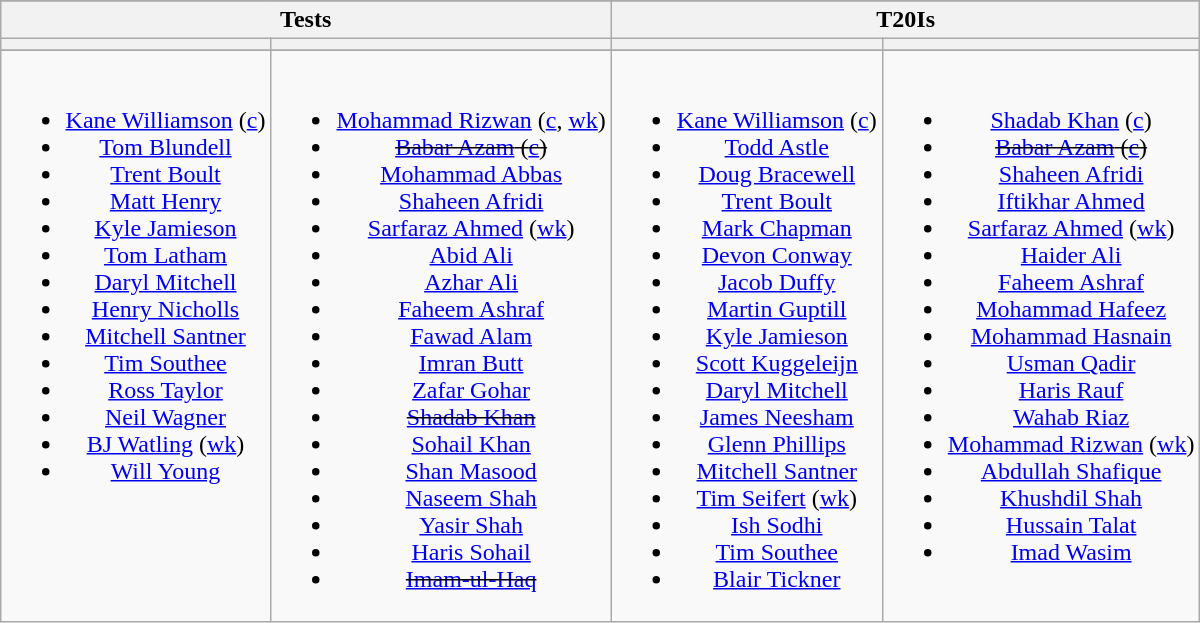<table class="wikitable" style="text-align:center; margin:auto">
<tr>
</tr>
<tr>
<th colspan=2>Tests</th>
<th colspan=2>T20Is</th>
</tr>
<tr>
<th></th>
<th></th>
<th></th>
<th></th>
</tr>
<tr>
</tr>
<tr style="vertical-align:top">
<td><br><ul><li><a href='#'>Kane Williamson</a> (<a href='#'>c</a>)</li><li><a href='#'>Tom Blundell</a></li><li><a href='#'>Trent Boult</a></li><li><a href='#'>Matt Henry</a></li><li><a href='#'>Kyle Jamieson</a></li><li><a href='#'>Tom Latham</a></li><li><a href='#'>Daryl Mitchell</a></li><li><a href='#'>Henry Nicholls</a></li><li><a href='#'>Mitchell Santner</a></li><li><a href='#'>Tim Southee</a></li><li><a href='#'>Ross Taylor</a></li><li><a href='#'>Neil Wagner</a></li><li><a href='#'>BJ Watling</a> (<a href='#'>wk</a>)</li><li><a href='#'>Will Young</a></li></ul></td>
<td><br><ul><li><a href='#'>Mohammad Rizwan</a> (<a href='#'>c</a>, <a href='#'>wk</a>)</li><li><s><a href='#'>Babar Azam</a> (<a href='#'>c</a>)</s></li><li><a href='#'>Mohammad Abbas</a></li><li><a href='#'>Shaheen Afridi</a></li><li><a href='#'>Sarfaraz Ahmed</a> (<a href='#'>wk</a>)</li><li><a href='#'>Abid Ali</a></li><li><a href='#'>Azhar Ali</a></li><li><a href='#'>Faheem Ashraf</a></li><li><a href='#'>Fawad Alam</a></li><li><a href='#'>Imran Butt</a></li><li><a href='#'>Zafar Gohar</a></li><li><s><a href='#'>Shadab Khan</a></s></li><li><a href='#'>Sohail Khan</a></li><li><a href='#'>Shan Masood</a></li><li><a href='#'>Naseem Shah</a></li><li><a href='#'>Yasir Shah</a></li><li><a href='#'>Haris Sohail</a></li><li><s><a href='#'>Imam-ul-Haq</a></s></li></ul></td>
<td><br><ul><li><a href='#'>Kane Williamson</a> (<a href='#'>c</a>)</li><li><a href='#'>Todd Astle</a></li><li><a href='#'>Doug Bracewell</a></li><li><a href='#'>Trent Boult</a></li><li><a href='#'>Mark Chapman</a></li><li><a href='#'>Devon Conway</a></li><li><a href='#'>Jacob Duffy</a></li><li><a href='#'>Martin Guptill</a></li><li><a href='#'>Kyle Jamieson</a></li><li><a href='#'>Scott Kuggeleijn</a></li><li><a href='#'>Daryl Mitchell</a></li><li><a href='#'>James Neesham</a></li><li><a href='#'>Glenn Phillips</a></li><li><a href='#'>Mitchell Santner</a></li><li><a href='#'>Tim Seifert</a> (<a href='#'>wk</a>)</li><li><a href='#'>Ish Sodhi</a></li><li><a href='#'>Tim Southee</a></li><li><a href='#'>Blair Tickner</a></li></ul></td>
<td><br><ul><li><a href='#'>Shadab Khan</a> (<a href='#'>c</a>)</li><li><s><a href='#'>Babar Azam</a> (<a href='#'>c</a>)</s></li><li><a href='#'>Shaheen Afridi</a></li><li><a href='#'>Iftikhar Ahmed</a></li><li><a href='#'>Sarfaraz Ahmed</a> (<a href='#'>wk</a>)</li><li><a href='#'>Haider Ali</a></li><li><a href='#'>Faheem Ashraf</a></li><li><a href='#'>Mohammad Hafeez</a></li><li><a href='#'>Mohammad Hasnain</a></li><li><a href='#'>Usman Qadir</a></li><li><a href='#'>Haris Rauf</a></li><li><a href='#'>Wahab Riaz</a></li><li><a href='#'>Mohammad Rizwan</a> (<a href='#'>wk</a>)</li><li><a href='#'>Abdullah Shafique</a></li><li><a href='#'>Khushdil Shah</a></li><li><a href='#'>Hussain Talat</a></li><li><a href='#'>Imad Wasim</a></li></ul></td>
</tr>
</table>
